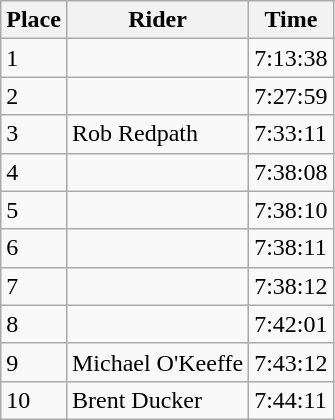<table class="wikitable">
<tr>
<th>Place</th>
<th>Rider</th>
<th>Time</th>
</tr>
<tr>
<td>1</td>
<td></td>
<td>7:13:38</td>
</tr>
<tr>
<td>2</td>
<td></td>
<td>7:27:59</td>
</tr>
<tr>
<td>3</td>
<td>Rob Redpath</td>
<td>7:33:11</td>
</tr>
<tr>
<td>4</td>
<td></td>
<td>7:38:08</td>
</tr>
<tr>
<td>5</td>
<td></td>
<td>7:38:10</td>
</tr>
<tr>
<td>6</td>
<td></td>
<td>7:38:11</td>
</tr>
<tr>
<td>7</td>
<td></td>
<td>7:38:12</td>
</tr>
<tr>
<td>8</td>
<td></td>
<td>7:42:01</td>
</tr>
<tr>
<td>9</td>
<td>Michael O'Keeffe</td>
<td>7:43:12</td>
</tr>
<tr>
<td>10</td>
<td>Brent Ducker</td>
<td>7:44:11</td>
</tr>
</table>
